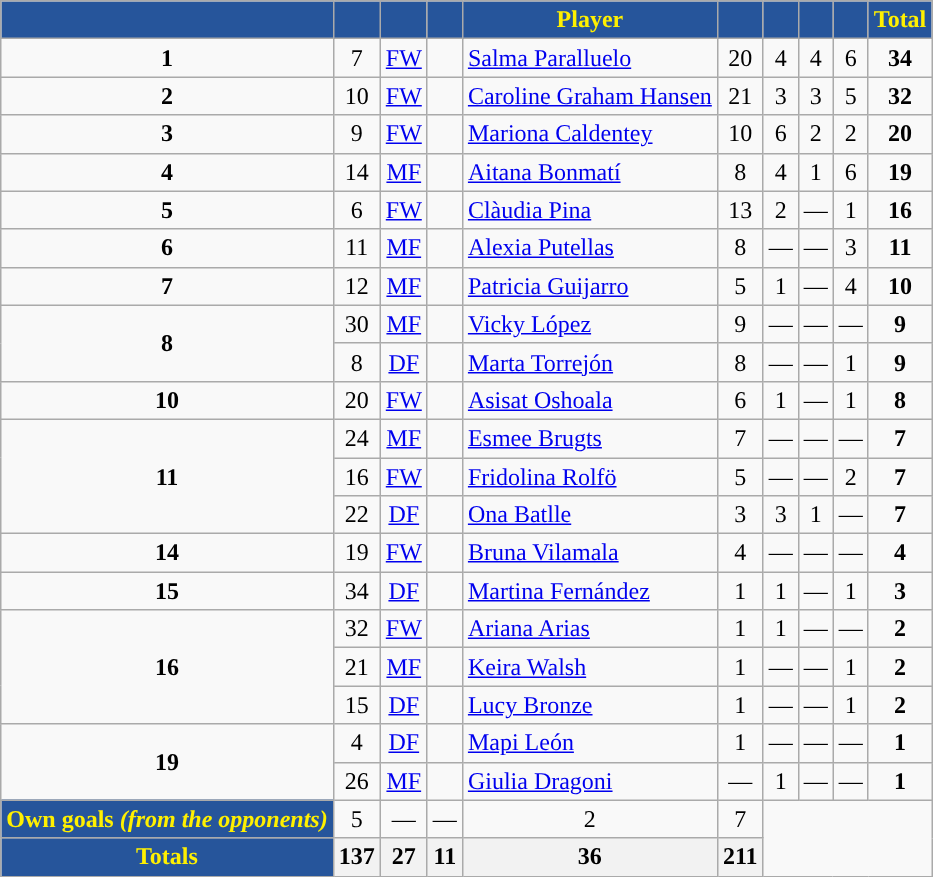<table class="wikitable" style="text-align:center;">
<tr>
<th style="background:#26559B; color:#FFF000; "></th>
<th style="background:#26559B; color:#FFF000; "></th>
<th style="background:#26559B; color:#FFF000; "></th>
<th style="background:#26559B; color:#FFF000; "></th>
<th style="background:#26559B; color:#FFF000; ">Player</th>
<th style="background:#26559B; color:#FFF000; "></th>
<th style="background:#26559B; color:#FFF000; "></th>
<th style="background:#26559B; color:#FFF000; "></th>
<th style="background:#26559B; color:#FFF000; "></th>
<th style="background:#26559B; color:#FFF000; ">Total</th>
</tr>
<tr>
<td><strong>1</strong></td>
<td>7</td>
<td><a href='#'>FW</a></td>
<td></td>
<td align="left"><a href='#'>Salma Paralluelo</a></td>
<td>20</td>
<td>4</td>
<td>4</td>
<td>6</td>
<td><strong>34</strong></td>
</tr>
<tr>
<td><strong>2</strong></td>
<td>10</td>
<td><a href='#'>FW</a></td>
<td></td>
<td align="left"><a href='#'>Caroline Graham Hansen</a></td>
<td>21</td>
<td>3</td>
<td>3</td>
<td>5</td>
<td><strong>32</strong></td>
</tr>
<tr>
<td><strong>3</strong></td>
<td>9</td>
<td><a href='#'>FW</a></td>
<td></td>
<td align="left"><a href='#'>Mariona Caldentey</a></td>
<td>10</td>
<td>6</td>
<td>2</td>
<td>2</td>
<td><strong>20</strong></td>
</tr>
<tr>
<td><strong>4</strong></td>
<td>14</td>
<td><a href='#'>MF</a></td>
<td></td>
<td align="left"><a href='#'>Aitana Bonmatí</a></td>
<td>8</td>
<td>4</td>
<td>1</td>
<td>6</td>
<td><strong>19</strong></td>
</tr>
<tr>
<td><strong>5</strong></td>
<td>6</td>
<td><a href='#'>FW</a></td>
<td></td>
<td align="left"><a href='#'>Clàudia Pina</a></td>
<td>13</td>
<td>2</td>
<td>—</td>
<td>1</td>
<td><strong>16</strong></td>
</tr>
<tr>
<td><strong>6</strong></td>
<td>11</td>
<td><a href='#'>MF</a></td>
<td></td>
<td align="left"><a href='#'>Alexia Putellas</a></td>
<td>8</td>
<td>—</td>
<td>—</td>
<td>3</td>
<td><strong>11</strong></td>
</tr>
<tr>
<td><strong>7</strong></td>
<td>12</td>
<td><a href='#'>MF</a></td>
<td></td>
<td align="left"><a href='#'>Patricia Guijarro</a></td>
<td>5</td>
<td>1</td>
<td>—</td>
<td>4</td>
<td><strong>10</strong></td>
</tr>
<tr>
<td rowspan=2><strong>8</strong></td>
<td>30</td>
<td><a href='#'>MF</a></td>
<td></td>
<td align="left"><a href='#'>Vicky López</a></td>
<td>9</td>
<td>—</td>
<td>—</td>
<td>—</td>
<td><strong>9</strong></td>
</tr>
<tr>
<td>8</td>
<td><a href='#'>DF</a></td>
<td></td>
<td align="left"><a href='#'>Marta Torrejón</a></td>
<td>8</td>
<td>—</td>
<td>—</td>
<td>1</td>
<td><strong>9</strong></td>
</tr>
<tr>
<td><strong>10</strong></td>
<td>20</td>
<td><a href='#'>FW</a></td>
<td></td>
<td align="left"><a href='#'>Asisat Oshoala</a></td>
<td>6</td>
<td>1</td>
<td>—</td>
<td>1</td>
<td><strong>8</strong></td>
</tr>
<tr>
<td rowspan=3><strong>11</strong></td>
<td>24</td>
<td><a href='#'>MF</a></td>
<td></td>
<td align="left"><a href='#'>Esmee Brugts</a></td>
<td>7</td>
<td>—</td>
<td>—</td>
<td>—</td>
<td><strong>7</strong></td>
</tr>
<tr>
<td>16</td>
<td><a href='#'>FW</a></td>
<td></td>
<td align="left"><a href='#'>Fridolina Rolfö</a></td>
<td>5</td>
<td>—</td>
<td>—</td>
<td>2</td>
<td><strong>7</strong></td>
</tr>
<tr>
<td>22</td>
<td><a href='#'>DF</a></td>
<td></td>
<td align="left"><a href='#'>Ona Batlle</a></td>
<td>3</td>
<td>3</td>
<td>1</td>
<td>—</td>
<td><strong>7</strong></td>
</tr>
<tr>
<td><strong>14</strong></td>
<td>19</td>
<td><a href='#'>FW</a></td>
<td></td>
<td align="left"><a href='#'>Bruna Vilamala</a></td>
<td>4</td>
<td>—</td>
<td>—</td>
<td>—</td>
<td><strong>4</strong></td>
</tr>
<tr>
<td><strong>15</strong></td>
<td>34</td>
<td><a href='#'>DF</a></td>
<td></td>
<td align="left"><a href='#'>Martina Fernández</a></td>
<td>1</td>
<td>1</td>
<td>—</td>
<td>1</td>
<td><strong>3</strong></td>
</tr>
<tr>
<td rowspan=3><strong>16</strong></td>
<td>32</td>
<td><a href='#'>FW</a></td>
<td></td>
<td align="left"><a href='#'>Ariana Arias</a></td>
<td>1</td>
<td>1</td>
<td>—</td>
<td>—</td>
<td><strong>2</strong></td>
</tr>
<tr>
<td>21</td>
<td><a href='#'>MF</a></td>
<td></td>
<td align="left"><a href='#'>Keira Walsh</a></td>
<td>1</td>
<td>—</td>
<td>—</td>
<td>1</td>
<td><strong>2</strong></td>
</tr>
<tr>
<td>15</td>
<td><a href='#'>DF</a></td>
<td></td>
<td align="left"><a href='#'>Lucy Bronze</a></td>
<td>1</td>
<td>—</td>
<td>—</td>
<td>1</td>
<td><strong>2</strong></td>
</tr>
<tr>
<td rowspan=2><strong>19</strong></td>
<td>4</td>
<td><a href='#'>DF</a></td>
<td></td>
<td align="left"><a href='#'>Mapi León</a></td>
<td>1</td>
<td>—</td>
<td>—</td>
<td>—</td>
<td><strong>1</strong></td>
</tr>
<tr>
<td>26</td>
<td><a href='#'>MF</a></td>
<td></td>
<td align="left"><a href='#'>Giulia Dragoni</a></td>
<td>—</td>
<td>1</td>
<td>—</td>
<td>—</td>
<td><strong>1</strong></td>
</tr>
<tr>
<td style="background:#26559B; color:#FFF000; "><strong>Own goals <em>(from the opponents)<strong><em></td>
<td>5</td>
<td>—</td>
<td>—</td>
<td>2</td>
<td></strong>7<strong></td>
</tr>
<tr>
<th style="background:#26559B; color:#FFF000; "></strong>Totals<strong></th>
<th></strong>137<strong></th>
<th></strong>27<strong></th>
<th></strong>11<strong></th>
<th></strong>36<strong></th>
<th></strong>211<strong></th>
</tr>
</table>
